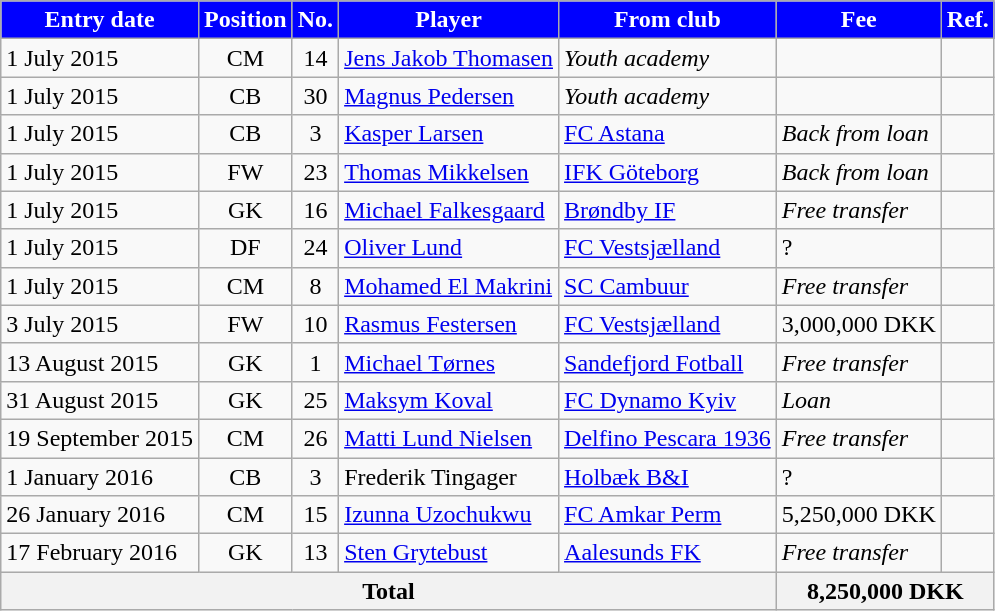<table class="wikitable sortable">
<tr>
<th style="background:#0000ff; color:white;"><strong>Entry date</strong></th>
<th style="background:#0000ff; color:white;"><strong>Position</strong></th>
<th style="background:#0000ff; color:white;"><strong>No.</strong></th>
<th style="background:#0000ff; color:white;"><strong>Player</strong></th>
<th style="background:#0000ff; color:white;"><strong>From club</strong></th>
<th style="background:#0000ff; color:white;"><strong>Fee</strong></th>
<th style="background:#0000ff; color:white;"><strong>Ref.</strong></th>
</tr>
<tr>
<td>1 July 2015</td>
<td style="text-align:center;">CM</td>
<td style="text-align:center;">14</td>
<td style="text-align:left;"> <a href='#'>Jens Jakob Thomasen</a></td>
<td style="text-align:left;"><em>Youth academy</em></td>
<td></td>
<td></td>
</tr>
<tr>
<td>1 July 2015</td>
<td style="text-align:center;">CB</td>
<td style="text-align:center;">30</td>
<td style="text-align:left;"> <a href='#'>Magnus Pedersen</a></td>
<td style="text-align:left;"><em>Youth academy</em></td>
<td></td>
<td></td>
</tr>
<tr>
<td>1 July 2015</td>
<td style="text-align:center;">CB</td>
<td style="text-align:center;">3</td>
<td style="text-align:left;"> <a href='#'>Kasper Larsen</a></td>
<td style="text-align:left;"> <a href='#'>FC Astana</a></td>
<td><em>Back from loan</em></td>
<td></td>
</tr>
<tr>
<td>1 July 2015</td>
<td style="text-align:center;">FW</td>
<td style="text-align:center;">23</td>
<td style="text-align:left;"> <a href='#'>Thomas Mikkelsen</a></td>
<td style="text-align:left;"> <a href='#'>IFK Göteborg</a></td>
<td><em>Back from loan</em></td>
<td></td>
</tr>
<tr>
<td>1 July 2015</td>
<td style="text-align:center;">GK</td>
<td style="text-align:center;">16</td>
<td style="text-align:left;"> <a href='#'>Michael Falkesgaard</a></td>
<td style="text-align:left;"> <a href='#'>Brøndby IF</a></td>
<td><em>Free transfer</em></td>
<td></td>
</tr>
<tr>
<td>1 July 2015</td>
<td style="text-align:center;">DF</td>
<td style="text-align:center;">24</td>
<td style="text-align:left;"> <a href='#'>Oliver Lund</a></td>
<td style="text-align:left;"> <a href='#'>FC Vestsjælland</a></td>
<td>?</td>
<td></td>
</tr>
<tr>
<td>1 July 2015</td>
<td style="text-align:center;">CM</td>
<td style="text-align:center;">8</td>
<td style="text-align:left;"> <a href='#'>Mohamed El Makrini</a></td>
<td style="text-align:left;"> <a href='#'>SC Cambuur</a></td>
<td><em>Free transfer</em></td>
<td></td>
</tr>
<tr>
<td>3 July 2015</td>
<td style="text-align:center;">FW</td>
<td style="text-align:center;">10</td>
<td style="text-align:left;"> <a href='#'>Rasmus Festersen</a></td>
<td style="text-align:left;"> <a href='#'>FC Vestsjælland</a></td>
<td>3,000,000 DKK</td>
<td></td>
</tr>
<tr>
<td>13 August 2015</td>
<td style="text-align:center;">GK</td>
<td style="text-align:center;">1</td>
<td style="text-align:left;"> <a href='#'>Michael Tørnes</a></td>
<td style="text-align:left;"> <a href='#'>Sandefjord Fotball</a></td>
<td><em>Free transfer</em></td>
<td></td>
</tr>
<tr>
<td>31 August 2015</td>
<td style="text-align:center;">GK</td>
<td style="text-align:center;">25</td>
<td style="text-align:left;"> <a href='#'>Maksym Koval</a></td>
<td style="text-align:left;"> <a href='#'>FC Dynamo Kyiv</a></td>
<td><em>Loan</em></td>
<td></td>
</tr>
<tr>
<td>19 September 2015</td>
<td style="text-align:center;">CM</td>
<td style="text-align:center;">26</td>
<td style="text-align:left;"> <a href='#'>Matti Lund Nielsen</a></td>
<td style="text-align:left;"> <a href='#'>Delfino Pescara 1936</a></td>
<td><em>Free transfer</em></td>
<td></td>
</tr>
<tr>
<td>1 January 2016</td>
<td style="text-align:center;">CB</td>
<td style="text-align:center;">3</td>
<td style="text-align:left;"> Frederik Tingager</td>
<td style="text-align:left;"> <a href='#'>Holbæk B&I</a></td>
<td>?</td>
<td></td>
</tr>
<tr>
<td>26 January 2016</td>
<td style="text-align:center;">CM</td>
<td style="text-align:center;">15</td>
<td style="text-align:left;"> <a href='#'>Izunna Uzochukwu</a></td>
<td style="text-align:left;"> <a href='#'>FC Amkar Perm</a></td>
<td>5,250,000 DKK</td>
<td></td>
</tr>
<tr>
<td>17 February 2016</td>
<td style="text-align:center;">GK</td>
<td style="text-align:center;">13</td>
<td style="text-align:left;"> <a href='#'>Sten Grytebust</a></td>
<td style="text-align:left;"> <a href='#'>Aalesunds FK</a></td>
<td><em>Free transfer</em></td>
<td></td>
</tr>
<tr>
<th colspan="5">Total</th>
<th colspan="2">8,250,000 DKK</th>
</tr>
</table>
